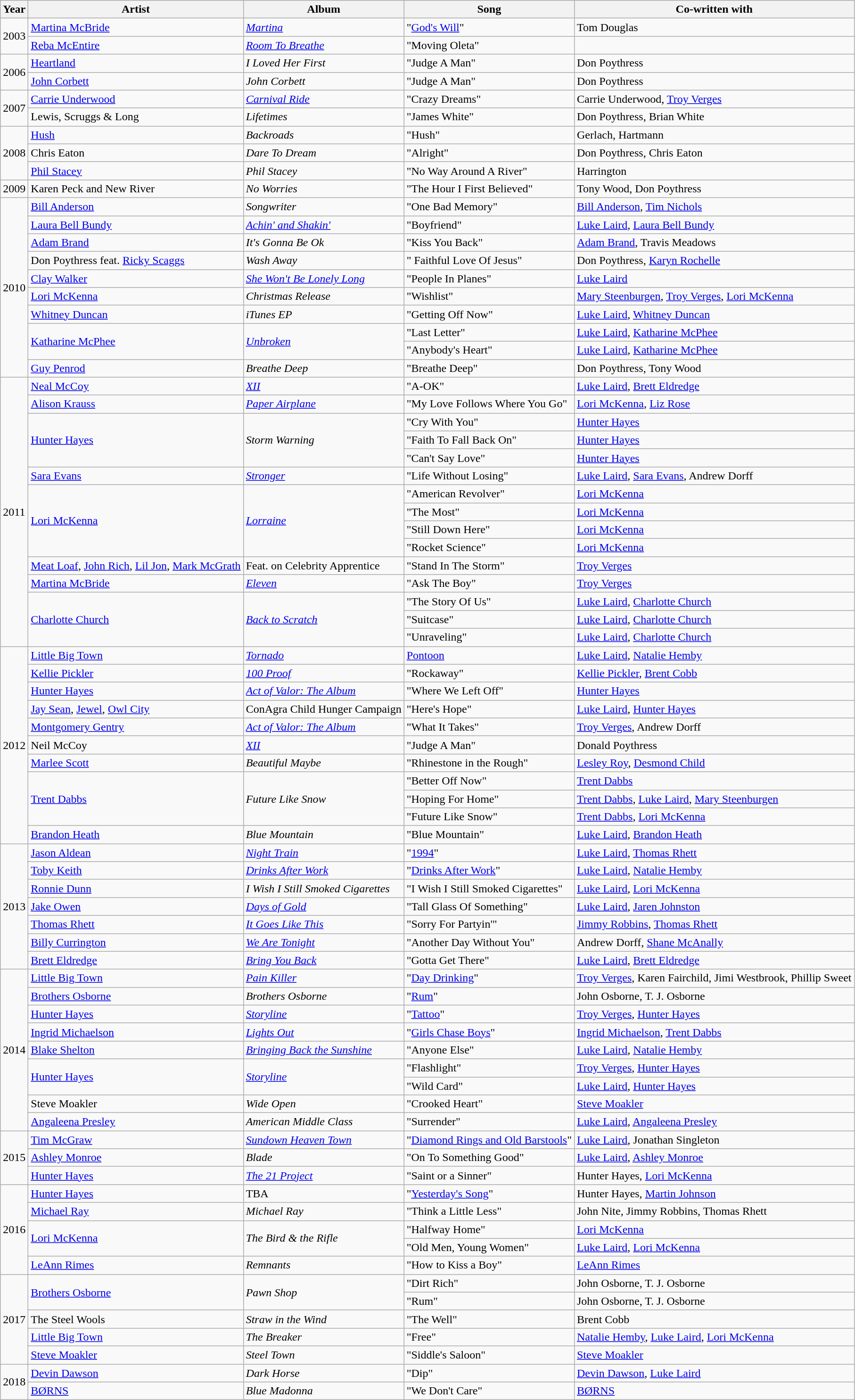<table class="wikitable">
<tr>
<th>Year</th>
<th>Artist</th>
<th>Album</th>
<th>Song</th>
<th>Co-written with</th>
</tr>
<tr>
<td rowspan="2">2003</td>
<td><a href='#'>Martina McBride</a></td>
<td><em><a href='#'>Martina</a></em></td>
<td>"<a href='#'>God's Will</a>"</td>
<td>Tom Douglas</td>
</tr>
<tr>
<td><a href='#'>Reba McEntire</a></td>
<td><em><a href='#'>Room To Breathe</a></em></td>
<td>"Moving Oleta"</td>
<td></td>
</tr>
<tr>
<td rowspan="2">2006</td>
<td><a href='#'>Heartland</a></td>
<td><em>I Loved Her First</em></td>
<td>"Judge A Man"</td>
<td>Don Poythress</td>
</tr>
<tr>
<td><a href='#'>John Corbett</a></td>
<td><em>John Corbett</em></td>
<td>"Judge A Man"</td>
<td>Don Poythress</td>
</tr>
<tr>
<td rowspan="2">2007</td>
<td><a href='#'>Carrie Underwood</a></td>
<td><em><a href='#'>Carnival Ride</a></em></td>
<td>"Crazy Dreams"</td>
<td>Carrie Underwood, <a href='#'>Troy Verges</a></td>
</tr>
<tr>
<td>Lewis, Scruggs & Long</td>
<td><em>Lifetimes</em></td>
<td>"James White"</td>
<td>Don Poythress, Brian White</td>
</tr>
<tr>
<td rowspan="3">2008</td>
<td><a href='#'>Hush</a></td>
<td><em>Backroads</em></td>
<td>"Hush"</td>
<td>Gerlach, Hartmann</td>
</tr>
<tr>
<td>Chris Eaton</td>
<td><em>Dare To Dream</em></td>
<td>"Alright"</td>
<td>Don Poythress, Chris Eaton</td>
</tr>
<tr>
<td><a href='#'>Phil Stacey</a></td>
<td><em>Phil Stacey</em></td>
<td>"No Way Around A River"</td>
<td>Harrington</td>
</tr>
<tr>
<td>2009</td>
<td>Karen Peck and New River</td>
<td><em>No Worries</em></td>
<td>"The Hour I First Believed"</td>
<td>Tony Wood, Don Poythress</td>
</tr>
<tr>
<td rowspan="10">2010</td>
<td><a href='#'>Bill Anderson</a></td>
<td><em>Songwriter</em></td>
<td>"One Bad Memory"</td>
<td><a href='#'>Bill Anderson</a>, <a href='#'>Tim Nichols</a></td>
</tr>
<tr>
<td><a href='#'>Laura Bell Bundy</a></td>
<td><em><a href='#'>Achin' and Shakin'</a></em></td>
<td>"Boyfriend"</td>
<td><a href='#'>Luke Laird</a>, <a href='#'>Laura Bell Bundy</a></td>
</tr>
<tr>
<td><a href='#'>Adam Brand</a></td>
<td><em>It's Gonna Be Ok</em></td>
<td>"Kiss You Back"</td>
<td><a href='#'>Adam Brand</a>, Travis Meadows</td>
</tr>
<tr>
<td>Don Poythress feat. <a href='#'>Ricky Scaggs</a></td>
<td><em>Wash Away</em></td>
<td>" Faithful Love Of Jesus"</td>
<td>Don Poythress, <a href='#'>Karyn Rochelle</a></td>
</tr>
<tr>
<td><a href='#'>Clay Walker</a></td>
<td><em><a href='#'>She Won't Be Lonely Long</a></em></td>
<td>"People In Planes"</td>
<td><a href='#'>Luke Laird</a></td>
</tr>
<tr>
<td><a href='#'>Lori McKenna</a></td>
<td><em>Christmas Release</em></td>
<td>"Wishlist"</td>
<td><a href='#'>Mary Steenburgen</a>, <a href='#'>Troy Verges</a>, <a href='#'>Lori McKenna</a></td>
</tr>
<tr>
<td><a href='#'>Whitney Duncan</a></td>
<td><em>iTunes EP</em></td>
<td>"Getting Off Now"</td>
<td><a href='#'>Luke Laird</a>, <a href='#'>Whitney Duncan</a></td>
</tr>
<tr>
<td rowspan="2"><a href='#'>Katharine McPhee</a></td>
<td rowspan="2"><em><a href='#'>Unbroken</a></em></td>
<td>"Last Letter"</td>
<td><a href='#'>Luke Laird</a>, <a href='#'>Katharine McPhee</a></td>
</tr>
<tr>
<td>"Anybody's Heart"</td>
<td><a href='#'>Luke Laird</a>, <a href='#'>Katharine McPhee</a></td>
</tr>
<tr>
<td><a href='#'>Guy Penrod</a></td>
<td><em>Breathe Deep</em></td>
<td>"Breathe Deep"</td>
<td>Don Poythress, Tony Wood</td>
</tr>
<tr>
<td rowspan="15">2011</td>
<td><a href='#'>Neal McCoy</a></td>
<td><em><a href='#'>XII</a></em></td>
<td>"A-OK"</td>
<td><a href='#'>Luke Laird</a>, <a href='#'>Brett Eldredge</a></td>
</tr>
<tr>
<td><a href='#'>Alison Krauss</a></td>
<td><em><a href='#'>Paper Airplane</a></em></td>
<td>"My Love Follows Where You Go"</td>
<td><a href='#'>Lori McKenna</a>, <a href='#'>Liz Rose</a></td>
</tr>
<tr>
<td rowspan="3"><a href='#'>Hunter Hayes</a></td>
<td rowspan="3"><em>Storm Warning</em></td>
<td>"Cry With You"</td>
<td><a href='#'>Hunter Hayes</a></td>
</tr>
<tr>
<td>"Faith To Fall Back On"</td>
<td><a href='#'>Hunter Hayes</a></td>
</tr>
<tr>
<td>"Can't Say Love"</td>
<td><a href='#'>Hunter Hayes</a></td>
</tr>
<tr>
<td><a href='#'>Sara Evans</a></td>
<td><em><a href='#'>Stronger</a></em></td>
<td>"Life Without Losing"</td>
<td><a href='#'>Luke Laird</a>, <a href='#'>Sara Evans</a>, Andrew Dorff</td>
</tr>
<tr>
<td rowspan="4"><a href='#'>Lori McKenna</a></td>
<td rowspan="4"><em><a href='#'>Lorraine</a></em></td>
<td>"American Revolver"</td>
<td><a href='#'>Lori McKenna</a></td>
</tr>
<tr>
<td>"The Most"</td>
<td><a href='#'>Lori McKenna</a></td>
</tr>
<tr>
<td>"Still Down Here"</td>
<td><a href='#'>Lori McKenna</a></td>
</tr>
<tr>
<td>"Rocket Science"</td>
<td><a href='#'>Lori McKenna</a></td>
</tr>
<tr>
<td><a href='#'>Meat Loaf</a>, <a href='#'>John Rich</a>, <a href='#'>Lil Jon</a>, <a href='#'>Mark McGrath</a></td>
<td>Feat. on Celebrity Apprentice</td>
<td>"Stand In The Storm"</td>
<td><a href='#'>Troy Verges</a></td>
</tr>
<tr>
<td><a href='#'>Martina McBride</a></td>
<td><em><a href='#'>Eleven</a></em></td>
<td>"Ask The Boy"</td>
<td><a href='#'>Troy Verges</a></td>
</tr>
<tr>
<td rowspan="3"><a href='#'>Charlotte Church</a></td>
<td rowspan="3"><em><a href='#'>Back to Scratch</a></em></td>
<td>"The Story Of Us"</td>
<td><a href='#'>Luke Laird</a>, <a href='#'>Charlotte Church</a></td>
</tr>
<tr>
<td>"Suitcase"</td>
<td><a href='#'>Luke Laird</a>, <a href='#'>Charlotte Church</a></td>
</tr>
<tr>
<td>"Unraveling"</td>
<td><a href='#'>Luke Laird</a>, <a href='#'>Charlotte Church</a></td>
</tr>
<tr>
<td rowspan="11">2012</td>
<td><a href='#'>Little Big Town</a></td>
<td><em><a href='#'>Tornado</a></em></td>
<td><a href='#'>Pontoon</a></td>
<td><a href='#'>Luke Laird</a>, <a href='#'>Natalie Hemby</a></td>
</tr>
<tr>
<td><a href='#'>Kellie Pickler</a></td>
<td><em><a href='#'>100 Proof</a></em></td>
<td>"Rockaway"</td>
<td><a href='#'>Kellie Pickler</a>, <a href='#'>Brent Cobb</a></td>
</tr>
<tr>
<td><a href='#'>Hunter Hayes</a></td>
<td><em><a href='#'>Act of Valor: The Album</a></em></td>
<td>"Where We Left Off"</td>
<td><a href='#'>Hunter Hayes</a></td>
</tr>
<tr>
<td><a href='#'>Jay Sean</a>, <a href='#'>Jewel</a>, <a href='#'>Owl City</a></td>
<td>ConAgra Child Hunger Campaign</td>
<td>"Here's Hope"</td>
<td><a href='#'>Luke Laird</a>, <a href='#'>Hunter Hayes</a></td>
</tr>
<tr>
<td><a href='#'>Montgomery Gentry</a></td>
<td><em><a href='#'>Act of Valor: The Album</a></em></td>
<td>"What It Takes"</td>
<td><a href='#'>Troy Verges</a>, Andrew Dorff</td>
</tr>
<tr>
<td>Neil McCoy</td>
<td><em><a href='#'>XII</a></em></td>
<td>"Judge A Man"</td>
<td>Donald Poythress</td>
</tr>
<tr>
<td><a href='#'>Marlee Scott</a></td>
<td><em>Beautiful Maybe</em></td>
<td>"Rhinestone in the Rough"</td>
<td><a href='#'>Lesley Roy</a>, <a href='#'>Desmond Child</a></td>
</tr>
<tr>
<td rowspan="3"><a href='#'>Trent Dabbs</a></td>
<td rowspan="3"><em>Future Like Snow</em></td>
<td>"Better Off Now"</td>
<td><a href='#'>Trent Dabbs</a></td>
</tr>
<tr>
<td>"Hoping For Home"</td>
<td><a href='#'>Trent Dabbs</a>, <a href='#'>Luke Laird</a>, <a href='#'>Mary Steenburgen</a></td>
</tr>
<tr>
<td>"Future Like Snow"</td>
<td><a href='#'>Trent Dabbs</a>, <a href='#'>Lori McKenna</a></td>
</tr>
<tr>
<td><a href='#'>Brandon Heath</a></td>
<td><em>Blue Mountain</em></td>
<td>"Blue Mountain"</td>
<td><a href='#'>Luke Laird</a>, <a href='#'>Brandon Heath</a></td>
</tr>
<tr>
<td rowspan="7">2013</td>
<td><a href='#'>Jason Aldean</a></td>
<td><em><a href='#'>Night Train</a></em></td>
<td>"<a href='#'>1994</a>"</td>
<td><a href='#'>Luke Laird</a>, <a href='#'>Thomas Rhett</a></td>
</tr>
<tr>
<td><a href='#'>Toby Keith</a></td>
<td><em><a href='#'>Drinks After Work</a></em></td>
<td>"<a href='#'>Drinks After Work</a>"</td>
<td><a href='#'>Luke Laird</a>, <a href='#'>Natalie Hemby</a></td>
</tr>
<tr>
<td><a href='#'>Ronnie Dunn</a></td>
<td><em>I Wish I Still Smoked Cigarettes</em></td>
<td>"I Wish I Still Smoked Cigarettes"</td>
<td><a href='#'>Luke Laird</a>, <a href='#'>Lori McKenna</a></td>
</tr>
<tr>
<td><a href='#'>Jake Owen</a></td>
<td><em><a href='#'>Days of Gold</a></em></td>
<td>"Tall Glass Of Something"</td>
<td><a href='#'>Luke Laird</a>, <a href='#'>Jaren Johnston</a></td>
</tr>
<tr>
<td><a href='#'>Thomas Rhett</a></td>
<td><em><a href='#'>It Goes Like This</a></em></td>
<td>"Sorry For Partyin'"</td>
<td><a href='#'>Jimmy Robbins</a>, <a href='#'>Thomas Rhett</a></td>
</tr>
<tr>
<td><a href='#'>Billy Currington</a></td>
<td><em><a href='#'>We Are Tonight</a></em></td>
<td>"Another Day Without You"</td>
<td>Andrew Dorff, <a href='#'>Shane McAnally</a></td>
</tr>
<tr>
<td><a href='#'>Brett Eldredge</a></td>
<td><em><a href='#'>Bring You Back</a></em></td>
<td>"Gotta Get There"</td>
<td><a href='#'>Luke Laird</a>, <a href='#'>Brett Eldredge</a></td>
</tr>
<tr>
<td rowspan="9">2014</td>
<td><a href='#'>Little Big Town</a></td>
<td><em><a href='#'>Pain Killer</a></em></td>
<td>"<a href='#'>Day Drinking</a>"</td>
<td><a href='#'>Troy Verges</a>, Karen Fairchild, Jimi Westbrook, Phillip Sweet</td>
</tr>
<tr>
<td><a href='#'>Brothers Osborne</a></td>
<td><em>Brothers Osborne</em></td>
<td>"<a href='#'>Rum</a>"</td>
<td>John Osborne, T. J. Osborne</td>
</tr>
<tr>
<td><a href='#'>Hunter Hayes</a></td>
<td><em><a href='#'>Storyline</a></em></td>
<td>"<a href='#'>Tattoo</a>"</td>
<td><a href='#'>Troy Verges</a>, <a href='#'>Hunter Hayes</a></td>
</tr>
<tr>
<td><a href='#'>Ingrid Michaelson</a></td>
<td><em><a href='#'>Lights Out</a></em></td>
<td>"<a href='#'>Girls Chase Boys</a>"</td>
<td><a href='#'>Ingrid Michaelson</a>, <a href='#'>Trent Dabbs</a></td>
</tr>
<tr>
<td><a href='#'>Blake Shelton</a></td>
<td><em><a href='#'>Bringing Back the Sunshine</a></em></td>
<td>"Anyone Else"</td>
<td><a href='#'>Luke Laird</a>, <a href='#'>Natalie Hemby</a></td>
</tr>
<tr>
<td rowspan="2"><a href='#'>Hunter Hayes</a></td>
<td rowspan="2"><em><a href='#'>Storyline</a></em></td>
<td>"Flashlight"</td>
<td><a href='#'>Troy Verges</a>, <a href='#'>Hunter Hayes</a></td>
</tr>
<tr>
<td>"Wild Card"</td>
<td><a href='#'>Luke Laird</a>, <a href='#'>Hunter Hayes</a></td>
</tr>
<tr>
<td>Steve Moakler</td>
<td><em>Wide Open</em></td>
<td>"Crooked Heart"</td>
<td><a href='#'>Steve Moakler</a></td>
</tr>
<tr>
<td><a href='#'>Angaleena Presley</a></td>
<td><em>American Middle Class</em></td>
<td>"Surrender"</td>
<td><a href='#'>Luke Laird</a>, <a href='#'>Angaleena Presley</a></td>
</tr>
<tr>
<td rowspan="3">2015</td>
<td><a href='#'>Tim McGraw</a></td>
<td><em><a href='#'>Sundown Heaven Town</a></em></td>
<td>"<a href='#'>Diamond Rings and Old Barstools</a>"</td>
<td><a href='#'>Luke Laird</a>, Jonathan Singleton</td>
</tr>
<tr>
<td><a href='#'>Ashley Monroe</a></td>
<td><em>Blade</em></td>
<td>"On To Something Good"</td>
<td><a href='#'>Luke Laird</a>, <a href='#'>Ashley Monroe</a></td>
</tr>
<tr>
<td><a href='#'>Hunter Hayes</a></td>
<td><em><a href='#'>The 21 Project</a></em></td>
<td>"Saint or a Sinner"</td>
<td>Hunter Hayes, <a href='#'>Lori McKenna</a></td>
</tr>
<tr>
<td rowspan="5">2016</td>
<td><a href='#'>Hunter Hayes</a></td>
<td>TBA</td>
<td>"<a href='#'>Yesterday's Song</a>"</td>
<td>Hunter Hayes, <a href='#'>Martin Johnson</a></td>
</tr>
<tr>
<td><a href='#'>Michael Ray</a></td>
<td><em>Michael Ray</em></td>
<td>"Think a Little Less"</td>
<td>John Nite, Jimmy Robbins, Thomas Rhett</td>
</tr>
<tr>
<td rowspan="2"><a href='#'>Lori McKenna</a></td>
<td rowspan="2"><em>The Bird & the Rifle</em></td>
<td>"Halfway Home"</td>
<td><a href='#'>Lori McKenna</a></td>
</tr>
<tr>
<td>"Old Men, Young Women"</td>
<td><a href='#'>Luke Laird</a>, <a href='#'>Lori McKenna</a></td>
</tr>
<tr>
<td><a href='#'>LeAnn Rimes</a></td>
<td><em>Remnants</em></td>
<td>"How to Kiss a Boy"</td>
<td><a href='#'>LeAnn Rimes</a></td>
</tr>
<tr>
<td rowspan="5">2017</td>
<td rowspan="2"><a href='#'>Brothers Osborne</a></td>
<td rowspan="2"><em>Pawn Shop</em></td>
<td>"Dirt Rich"</td>
<td>John Osborne, T. J. Osborne</td>
</tr>
<tr>
<td>"Rum"</td>
<td>John Osborne, T. J. Osborne</td>
</tr>
<tr>
<td>The Steel Wools</td>
<td><em>Straw in the Wind</em></td>
<td>"The Well"</td>
<td>Brent Cobb</td>
</tr>
<tr>
<td><a href='#'>Little Big Town</a></td>
<td><em>The Breaker</em></td>
<td>"Free"</td>
<td><a href='#'>Natalie Hemby</a>, <a href='#'>Luke Laird</a>, <a href='#'>Lori McKenna</a></td>
</tr>
<tr>
<td><a href='#'>Steve Moakler</a></td>
<td><em>Steel Town</em></td>
<td>"Siddle's Saloon"</td>
<td><a href='#'>Steve Moakler</a></td>
</tr>
<tr>
<td rowspan="2">2018</td>
<td><a href='#'>Devin Dawson</a></td>
<td><em>Dark Horse</em></td>
<td>"Dip"</td>
<td><a href='#'>Devin Dawson</a>, <a href='#'>Luke Laird</a></td>
</tr>
<tr>
<td><a href='#'>BØRNS</a></td>
<td><em>Blue Madonna</em></td>
<td>"We Don't Care"</td>
<td><a href='#'>BØRNS</a></td>
</tr>
</table>
